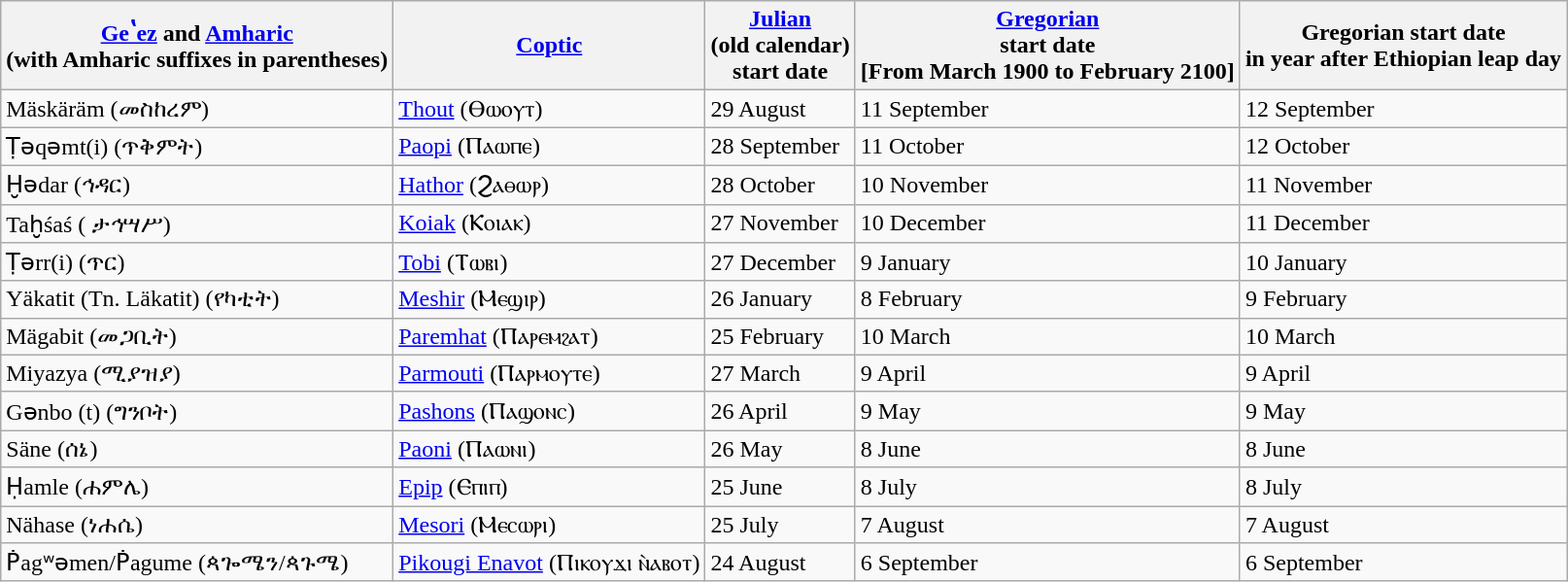<table class="wikitable">
<tr>
<th><a href='#'>Geʽez</a> and <a href='#'>Amharic</a> <br>(with Amharic suffixes in parentheses)</th>
<th><a href='#'>Coptic</a></th>
<th><a href='#'>Julian</a><br>(old calendar)<br>start date</th>
<th><a href='#'>Gregorian</a><br>start date<br>[From March 1900 to February 2100]</th>
<th>Gregorian start date<br>in year after Ethiopian leap day</th>
</tr>
<tr>
<td>Mäskäräm (መስከረም)</td>
<td><a href='#'>Thout</a> (Ⲑⲱⲟⲩⲧ)</td>
<td>29 August</td>
<td>11 September</td>
<td>12 September</td>
</tr>
<tr>
<td>Ṭəqəmt(i) (ጥቅምት)</td>
<td><a href='#'>Paopi</a> (Ⲡⲁⲱⲡⲉ)</td>
<td>28 September</td>
<td>11 October</td>
<td>12 October</td>
</tr>
<tr>
<td>Ḫədar (ኅዳር)</td>
<td><a href='#'>Hathor</a> (Ϩⲁⲑⲱⲣ)</td>
<td>28 October</td>
<td>10 November</td>
<td>11 November</td>
</tr>
<tr>
<td>Taḫśaś ( ታኅሣሥ)</td>
<td><a href='#'>Koiak</a> (Ⲕⲟⲓⲁⲕ)</td>
<td>27 November</td>
<td>10 December</td>
<td>11 December</td>
</tr>
<tr>
<td>Ṭərr(i) (ጥር)</td>
<td><a href='#'>Tobi</a> (Ⲧⲱⲃⲓ)</td>
<td>27 December</td>
<td>9 January</td>
<td>10 January</td>
</tr>
<tr>
<td>Yäkatit (Tn. Läkatit) (የካቲት)</td>
<td><a href='#'>Meshir</a> (Ⲙⲉϣⲓⲣ)</td>
<td>26 January</td>
<td>8 February</td>
<td>9 February</td>
</tr>
<tr>
<td>Mägabit (መጋቢት)</td>
<td><a href='#'>Paremhat</a> (Ⲡⲁⲣⲉⲙϩⲁⲧ)</td>
<td>25 February</td>
<td>10 March</td>
<td>10 March</td>
</tr>
<tr>
<td>Miyazya (ሚያዝያ)</td>
<td><a href='#'>Parmouti</a> (Ⲡⲁⲣⲙⲟⲩⲧⲉ)</td>
<td>27 March</td>
<td>9 April</td>
<td>9 April</td>
</tr>
<tr>
<td>Gənbo (t) (ግንቦት)</td>
<td><a href='#'>Pashons</a> (Ⲡⲁϣⲟⲛⲥ)</td>
<td>26 April</td>
<td>9 May</td>
<td>9 May</td>
</tr>
<tr>
<td>Säne (ሰኔ)</td>
<td><a href='#'>Paoni</a> (Ⲡⲁⲱⲛⲓ)</td>
<td>26 May</td>
<td>8 June</td>
<td>8 June</td>
</tr>
<tr>
<td>Ḥamle (ሐምሌ)</td>
<td><a href='#'>Epip</a> (Ⲉⲡⲓⲡ)</td>
<td>25 June</td>
<td>8 July</td>
<td>8 July</td>
</tr>
<tr>
<td>Nähase (ነሐሴ)</td>
<td><a href='#'>Mesori</a> (Ⲙⲉⲥⲱⲣⲓ)</td>
<td>25 July</td>
<td>7 August</td>
<td>7 August</td>
</tr>
<tr>
<td>Ṗagʷəmen/Ṗagume (ጳጐሜን/ጳጉሜ)</td>
<td><a href='#'>Pikougi Enavot</a> (Ⲡⲓⲕⲟⲩϫⲓ ⲛ̀ⲁⲃⲟⲧ)</td>
<td>24 August</td>
<td>6 September</td>
<td>6 September</td>
</tr>
</table>
